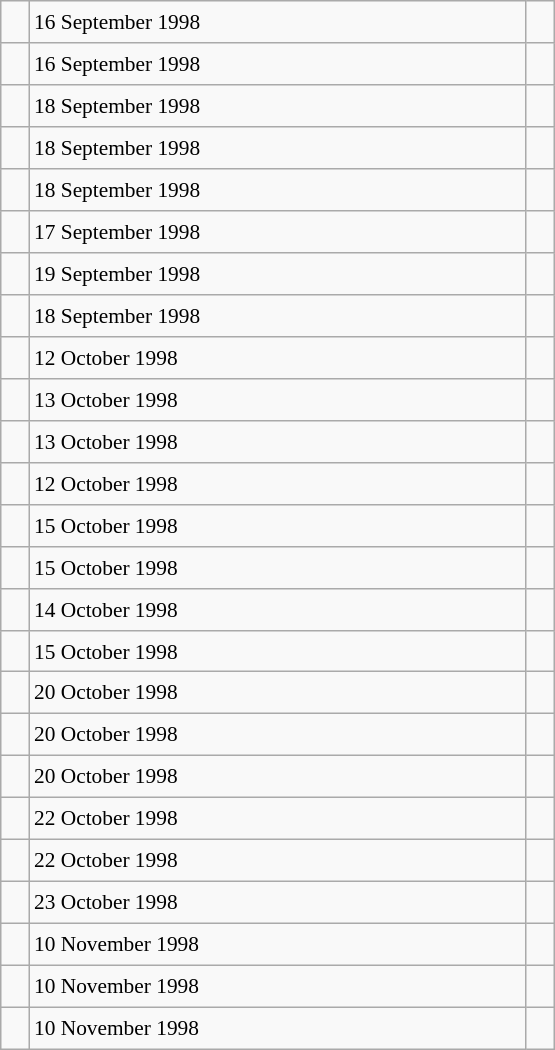<table class="wikitable" style="font-size: 89%; float: left; width: 26em; margin-right: 1em; height: 700px">
<tr>
<td></td>
<td>16 September 1998</td>
<td></td>
</tr>
<tr>
<td></td>
<td>16 September 1998</td>
<td></td>
</tr>
<tr>
<td></td>
<td>18 September 1998</td>
<td></td>
</tr>
<tr>
<td></td>
<td>18 September 1998</td>
<td></td>
</tr>
<tr>
<td></td>
<td>18 September 1998</td>
<td></td>
</tr>
<tr>
<td></td>
<td>17 September 1998</td>
<td></td>
</tr>
<tr>
<td></td>
<td>19 September 1998</td>
<td></td>
</tr>
<tr>
<td></td>
<td>18 September 1998</td>
<td></td>
</tr>
<tr>
<td></td>
<td>12 October 1998</td>
<td></td>
</tr>
<tr>
<td></td>
<td>13 October 1998</td>
<td></td>
</tr>
<tr>
<td></td>
<td>13 October 1998</td>
<td></td>
</tr>
<tr>
<td></td>
<td>12 October 1998</td>
<td></td>
</tr>
<tr>
<td></td>
<td>15 October 1998</td>
<td></td>
</tr>
<tr>
<td></td>
<td>15 October 1998</td>
<td></td>
</tr>
<tr>
<td></td>
<td>14 October 1998</td>
<td></td>
</tr>
<tr>
<td></td>
<td>15 October 1998</td>
<td></td>
</tr>
<tr>
<td></td>
<td>20 October 1998</td>
<td></td>
</tr>
<tr>
<td></td>
<td>20 October 1998</td>
<td></td>
</tr>
<tr>
<td></td>
<td>20 October 1998</td>
<td></td>
</tr>
<tr>
<td></td>
<td>22 October 1998</td>
<td></td>
</tr>
<tr>
<td></td>
<td>22 October 1998</td>
<td></td>
</tr>
<tr>
<td></td>
<td>23 October 1998</td>
<td></td>
</tr>
<tr>
<td></td>
<td>10 November 1998</td>
<td></td>
</tr>
<tr>
<td></td>
<td>10 November 1998</td>
<td></td>
</tr>
<tr>
<td></td>
<td>10 November 1998</td>
<td></td>
</tr>
</table>
